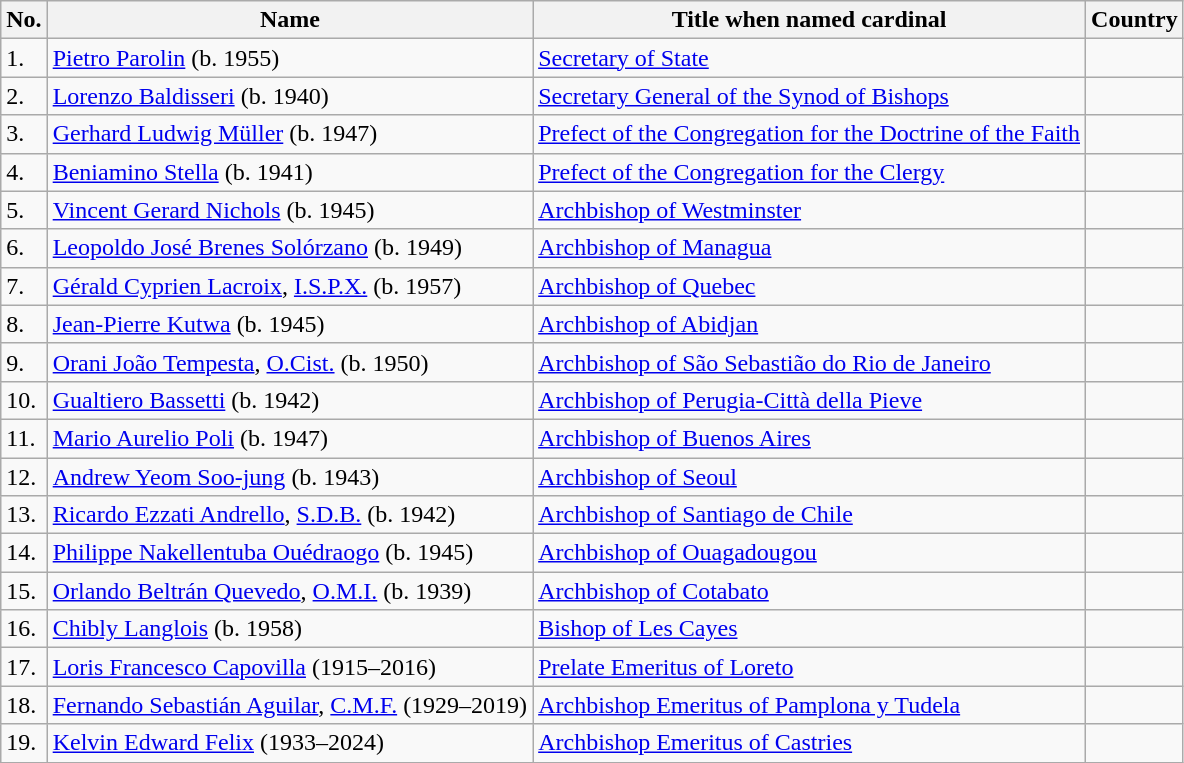<table class="wikitable sortable" border="1">
<tr>
<th>No.</th>
<th>Name</th>
<th>Title when named cardinal</th>
<th>Country</th>
</tr>
<tr>
<td>1.</td>
<td><a href='#'>Pietro Parolin</a>  (b. 1955)</td>
<td><a href='#'>Secretary of State</a></td>
<td></td>
</tr>
<tr>
<td>2.</td>
<td><a href='#'>Lorenzo Baldisseri</a>  (b. 1940)</td>
<td><a href='#'>Secretary General of the Synod of Bishops</a></td>
<td></td>
</tr>
<tr>
<td>3.</td>
<td><a href='#'>Gerhard Ludwig Müller</a>  (b. 1947)</td>
<td><a href='#'>Prefect of the Congregation for the Doctrine of the Faith</a></td>
<td></td>
</tr>
<tr>
<td>4.</td>
<td><a href='#'>Beniamino Stella</a>  (b. 1941)</td>
<td><a href='#'>Prefect of the Congregation for the Clergy</a></td>
<td></td>
</tr>
<tr>
<td>5.</td>
<td><a href='#'>Vincent Gerard Nichols</a>  (b. 1945)</td>
<td><a href='#'>Archbishop of Westminster</a></td>
<td></td>
</tr>
<tr>
<td>6.</td>
<td><a href='#'>Leopoldo José Brenes Solórzano</a>  (b. 1949)</td>
<td><a href='#'>Archbishop of Managua</a></td>
<td></td>
</tr>
<tr>
<td>7.</td>
<td><a href='#'>Gérald Cyprien Lacroix</a>, <a href='#'>I.S.P.X.</a>  (b. 1957)</td>
<td><a href='#'>Archbishop of Quebec</a></td>
<td></td>
</tr>
<tr>
<td>8.</td>
<td><a href='#'>Jean-Pierre Kutwa</a>  (b. 1945)</td>
<td><a href='#'>Archbishop of Abidjan</a></td>
<td></td>
</tr>
<tr>
<td>9.</td>
<td><a href='#'>Orani João Tempesta</a>, <a href='#'>O.Cist.</a>  (b. 1950)</td>
<td><a href='#'>Archbishop of São Sebastião do Rio de Janeiro</a></td>
<td></td>
</tr>
<tr>
<td>10.</td>
<td><a href='#'>Gualtiero Bassetti</a>  (b. 1942)</td>
<td><a href='#'>Archbishop of Perugia-Città della Pieve</a></td>
<td></td>
</tr>
<tr>
<td>11.</td>
<td><a href='#'>Mario Aurelio Poli</a>  (b. 1947)</td>
<td><a href='#'>Archbishop of Buenos Aires</a></td>
<td></td>
</tr>
<tr>
<td>12.</td>
<td><a href='#'>Andrew Yeom Soo-jung</a>  (b. 1943)</td>
<td><a href='#'>Archbishop of Seoul</a></td>
<td></td>
</tr>
<tr>
<td>13.</td>
<td><a href='#'>Ricardo Ezzati Andrello</a>, <a href='#'>S.D.B.</a>  (b. 1942)</td>
<td><a href='#'>Archbishop of Santiago de Chile</a></td>
<td></td>
</tr>
<tr>
<td>14.</td>
<td><a href='#'>Philippe Nakellentuba Ouédraogo</a>  (b. 1945)</td>
<td><a href='#'>Archbishop of Ouagadougou</a></td>
<td></td>
</tr>
<tr>
<td>15.</td>
<td><a href='#'>Orlando Beltrán Quevedo</a>, <a href='#'>O.M.I.</a>  (b. 1939)</td>
<td><a href='#'>Archbishop of Cotabato</a></td>
<td></td>
</tr>
<tr>
<td>16.</td>
<td><a href='#'>Chibly Langlois</a>  (b. 1958)</td>
<td><a href='#'>Bishop of Les Cayes</a></td>
<td></td>
</tr>
<tr>
<td>17.</td>
<td><a href='#'>Loris Francesco Capovilla</a>  (1915–2016)</td>
<td><a href='#'>Prelate Emeritus of Loreto</a></td>
<td></td>
</tr>
<tr>
<td>18.</td>
<td><a href='#'>Fernando Sebastián Aguilar</a>, <a href='#'>C.M.F.</a>  (1929–2019)</td>
<td><a href='#'>Archbishop Emeritus of Pamplona y Tudela</a></td>
<td></td>
</tr>
<tr>
<td>19.</td>
<td><a href='#'>Kelvin Edward Felix</a>  (1933–2024)</td>
<td><a href='#'>Archbishop Emeritus of Castries</a></td>
<td></td>
</tr>
</table>
